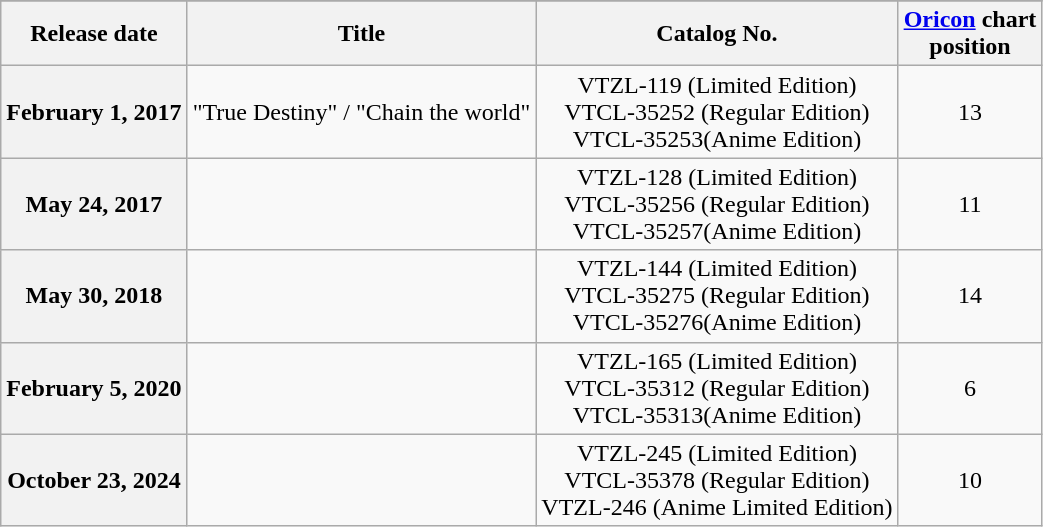<table class="wikitable plainrowheaders" style="text-align: center">
<tr>
</tr>
<tr>
<th scope="col">Release date</th>
<th scope="col">Title</th>
<th scope="col">Catalog No.</th>
<th scope="col"><a href='#'>Oricon</a> chart <br> position</th>
</tr>
<tr>
<th scope="row">February 1, 2017</th>
<td align="left">"True Destiny" / "Chain the world"</td>
<td>VTZL-119 (Limited Edition)<br>VTCL-35252 (Regular Edition)<br>VTCL-35253(Anime Edition)</td>
<td>13</td>
</tr>
<tr>
<th scope="row">May 24, 2017</th>
<td align="left"></td>
<td>VTZL-128 (Limited Edition)<br>VTCL-35256 (Regular Edition)<br>VTCL-35257(Anime Edition)</td>
<td>11</td>
</tr>
<tr>
<th scope="row">May 30, 2018</th>
<td align="left"></td>
<td>VTZL-144 (Limited Edition)<br>VTCL-35275 (Regular Edition)<br>VTCL-35276(Anime Edition)</td>
<td>14</td>
</tr>
<tr>
<th scope="row">February 5, 2020</th>
<td align="left"></td>
<td>VTZL-165 (Limited Edition)<br>VTCL-35312 (Regular Edition)<br>VTCL-35313(Anime Edition)</td>
<td>6</td>
</tr>
<tr>
<th scope="row">October 23, 2024</th>
<td align="left"></td>
<td>VTZL-245 (Limited Edition)<br>VTCL-35378 (Regular Edition)<br>VTZL-246 (Anime Limited Edition)</td>
<td>10</td>
</tr>
</table>
